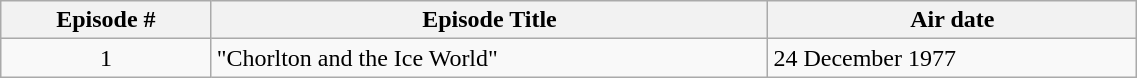<table class="wikitable" width="60%">
<tr>
<th>Episode #</th>
<th>Episode Title</th>
<th>Air date</th>
</tr>
<tr>
<td align="center">1</td>
<td align="left">"Chorlton and the Ice World"</td>
<td align="left">24 December 1977</td>
</tr>
</table>
